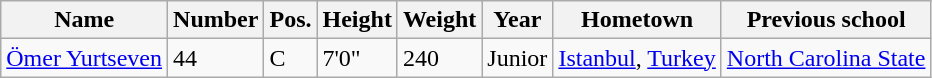<table class="wikitable sortable" border="1">
<tr>
<th>Name</th>
<th>Number</th>
<th>Pos.</th>
<th>Height</th>
<th>Weight</th>
<th>Year</th>
<th>Hometown</th>
<th class="unsortable">Previous school</th>
</tr>
<tr>
<td><a href='#'>Ömer Yurtseven</a></td>
<td>44</td>
<td>C</td>
<td>7'0"</td>
<td>240</td>
<td>Junior</td>
<td><a href='#'>Istanbul</a>, <a href='#'>Turkey</a></td>
<td><a href='#'>North Carolina State</a></td>
</tr>
</table>
